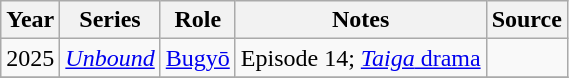<table class="wikitable">
<tr>
<th>Year</th>
<th>Series</th>
<th>Role</th>
<th>Notes</th>
<th>Source</th>
</tr>
<tr>
<td>2025</td>
<td><em><a href='#'>Unbound</a></em></td>
<td><a href='#'>Bugyō</a></td>
<td>Episode 14; <a href='#'><em>Taiga</em> drama</a></td>
<td></td>
</tr>
<tr>
</tr>
</table>
